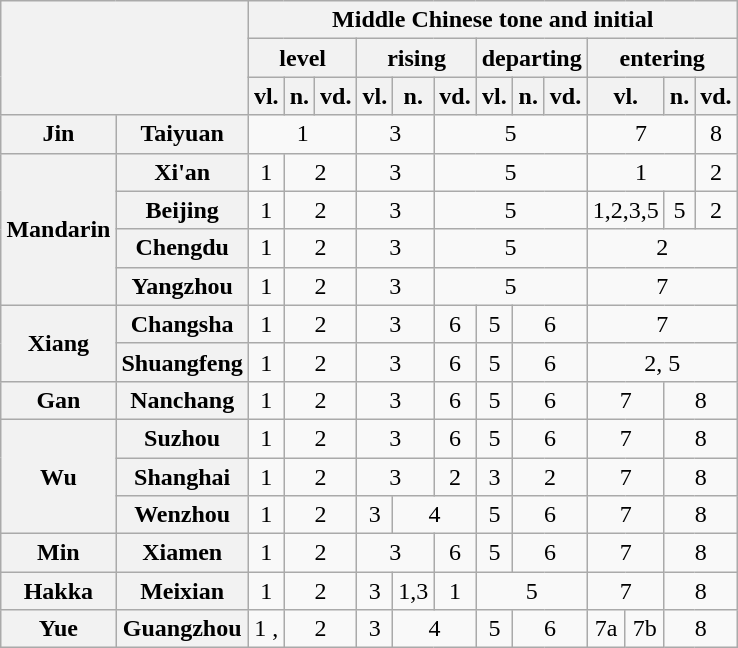<table class="wikitable" style="text-align:center; margin:1em auto 1em auto">
<tr>
<th colspan="2" rowspan="3"></th>
<th scope="colgroup" colspan="13">Middle Chinese tone and initial</th>
</tr>
<tr>
<th scope="colgroup" colspan="3">level</th>
<th scope="colgroup" colspan="3">rising</th>
<th scope="colgroup" colspan="3">departing</th>
<th scope="colgroup" colspan="4">entering</th>
</tr>
<tr>
<th scope="col">vl.</th>
<th scope="col">n.</th>
<th scope="col">vd.</th>
<th scope="col">vl.</th>
<th scope="col">n.</th>
<th scope="col">vd.</th>
<th scope="col">vl.</th>
<th scope="col">n.</th>
<th scope="col">vd.</th>
<th scope="colgroup" colspan="2">vl.</th>
<th scope="col">n.</th>
<th scope="col">vd.</th>
</tr>
<tr>
<th scope="row">Jin</th>
<th scope="row">Taiyuan</th>
<td colspan="3">1 </td>
<td colspan="2">3 </td>
<td colspan="4">5 </td>
<td colspan="3">7 </td>
<td>8 </td>
</tr>
<tr>
<th scope="rowgroup" rowspan="4">Mandarin</th>
<th scope="row">Xi'an</th>
<td>1 </td>
<td colspan="2">2 </td>
<td colspan="2">3 </td>
<td colspan="4">5 </td>
<td colspan="3">1</td>
<td>2</td>
</tr>
<tr>
<th scope="row">Beijing</th>
<td>1 </td>
<td colspan="2">2 </td>
<td colspan="2">3 </td>
<td colspan="4">5 </td>
<td colspan="2">1,2,3,5</td>
<td>5</td>
<td>2</td>
</tr>
<tr>
<th scope="row">Chengdu</th>
<td>1 </td>
<td colspan="2">2 </td>
<td colspan="2">3 </td>
<td colspan="4">5 </td>
<td colspan="4">2</td>
</tr>
<tr>
<th scope="row">Yangzhou</th>
<td>1 </td>
<td colspan="2">2 </td>
<td colspan="2">3 </td>
<td colspan="4">5 </td>
<td colspan="4">7 </td>
</tr>
<tr>
<th scope="rowgroup" rowspan="2">Xiang</th>
<th scope="row">Changsha</th>
<td>1 </td>
<td colspan="2">2 </td>
<td colspan="2">3 </td>
<td>6</td>
<td>5 </td>
<td colspan="2">6 </td>
<td colspan="4">7 </td>
</tr>
<tr>
<th scope="row">Shuangfeng</th>
<td>1 </td>
<td colspan="2">2 </td>
<td colspan="2">3 </td>
<td>6</td>
<td>5 </td>
<td colspan="2">6 </td>
<td colspan="4">2, 5</td>
</tr>
<tr>
<th scope="row">Gan</th>
<th scope="row">Nanchang</th>
<td>1 </td>
<td colspan="2">2 </td>
<td colspan="2">3 </td>
<td>6</td>
<td>5 </td>
<td colspan="2">6 </td>
<td colspan="2">7 </td>
<td colspan="2">8 </td>
</tr>
<tr>
<th scope="rowgroup" rowspan="3">Wu</th>
<th scope="row">Suzhou</th>
<td>1 </td>
<td colspan="2">2 </td>
<td colspan="2">3 </td>
<td>6</td>
<td>5 </td>
<td colspan="2">6 </td>
<td colspan="2">7 </td>
<td colspan="2">8 </td>
</tr>
<tr>
<th scope="row">Shanghai</th>
<td>1 </td>
<td colspan="2">2 </td>
<td colspan="2">3 </td>
<td>2</td>
<td>3</td>
<td colspan="2">2</td>
<td colspan="2">7 </td>
<td colspan="2">8 </td>
</tr>
<tr>
<th scope="row">Wenzhou</th>
<td>1 </td>
<td colspan="2">2 </td>
<td>3 </td>
<td colspan="2">4 </td>
<td>5 </td>
<td colspan="2">6 </td>
<td colspan="2">7 </td>
<td colspan="2">8 </td>
</tr>
<tr>
<th scope="row">Min</th>
<th>Xiamen</th>
<td>1 </td>
<td colspan="2">2 </td>
<td colspan="2">3 </td>
<td>6</td>
<td>5 </td>
<td colspan="2">6 </td>
<td colspan="2">7 </td>
<td colspan="2">8 </td>
</tr>
<tr>
<th scope="row">Hakka</th>
<th scope="row">Meixian</th>
<td>1 </td>
<td colspan="2">2 </td>
<td>3 </td>
<td>1,3</td>
<td>1</td>
<td colspan="3">5 </td>
<td colspan="2">7 </td>
<td colspan="2">8 </td>
</tr>
<tr>
<th scope="row">Yue</th>
<th scope="row">Guangzhou</th>
<td>1 ,</td>
<td colspan="2">2 </td>
<td>3 </td>
<td colspan="2">4 </td>
<td>5 </td>
<td colspan="2">6 </td>
<td>7a </td>
<td>7b </td>
<td colspan="2">8 </td>
</tr>
</table>
